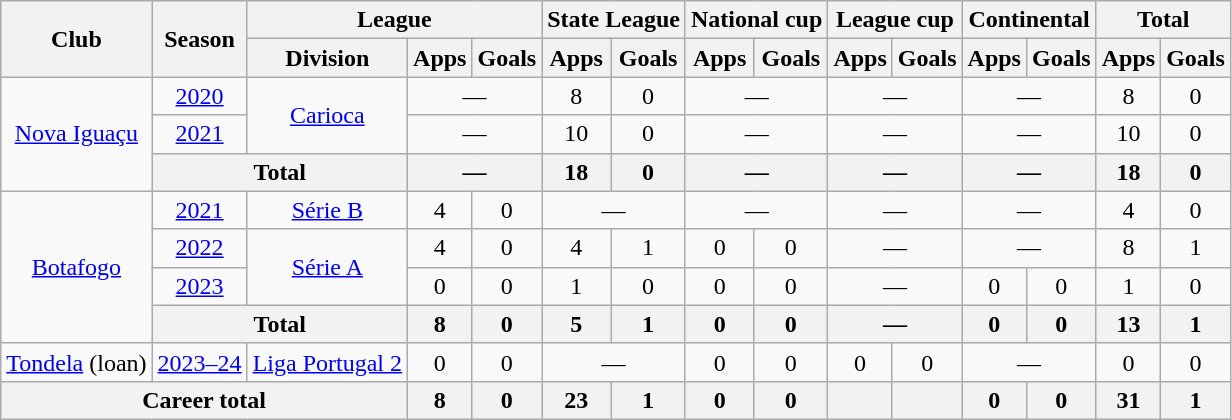<table class="wikitable" style="text-align: center">
<tr>
<th rowspan="2">Club</th>
<th rowspan="2">Season</th>
<th colspan="3">League</th>
<th colspan="2">State League</th>
<th colspan="2">National cup</th>
<th colspan="2">League cup</th>
<th colspan="2">Continental</th>
<th colspan="2">Total</th>
</tr>
<tr>
<th>Division</th>
<th>Apps</th>
<th>Goals</th>
<th>Apps</th>
<th>Goals</th>
<th>Apps</th>
<th>Goals</th>
<th>Apps</th>
<th>Goals</th>
<th>Apps</th>
<th>Goals</th>
<th>Apps</th>
<th>Goals</th>
</tr>
<tr>
<td rowspan="3"><a href='#'>Nova Iguaçu</a></td>
<td><a href='#'>2020</a></td>
<td rowspan="2"><a href='#'>Carioca</a></td>
<td colspan="2">—</td>
<td>8</td>
<td>0</td>
<td colspan="2">—</td>
<td colspan="2">—</td>
<td colspan="2">—</td>
<td>8</td>
<td>0</td>
</tr>
<tr>
<td><a href='#'>2021</a></td>
<td colspan="2">—</td>
<td>10</td>
<td>0</td>
<td colspan="2">—</td>
<td colspan="2">—</td>
<td colspan="2">—</td>
<td>10</td>
<td>0</td>
</tr>
<tr>
<th colspan="2">Total</th>
<th colspan="2">—</th>
<th>18</th>
<th>0</th>
<th colspan="2">—</th>
<th colspan="2">—</th>
<th colspan="2">—</th>
<th>18</th>
<th>0</th>
</tr>
<tr>
<td rowspan="4"><a href='#'>Botafogo</a></td>
<td><a href='#'>2021</a></td>
<td><a href='#'>Série B</a></td>
<td>4</td>
<td>0</td>
<td colspan="2">—</td>
<td colspan="2">—</td>
<td colspan="2">—</td>
<td colspan="2">—</td>
<td>4</td>
<td>0</td>
</tr>
<tr>
<td><a href='#'>2022</a></td>
<td rowspan="2"><a href='#'>Série A</a></td>
<td>4</td>
<td>0</td>
<td>4</td>
<td>1</td>
<td>0</td>
<td>0</td>
<td colspan="2">—</td>
<td colspan="2">—</td>
<td>8</td>
<td>1</td>
</tr>
<tr>
<td><a href='#'>2023</a></td>
<td>0</td>
<td>0</td>
<td>1</td>
<td>0</td>
<td>0</td>
<td>0</td>
<td colspan="2">—</td>
<td>0</td>
<td>0</td>
<td>1</td>
<td>0</td>
</tr>
<tr>
<th colspan="2">Total</th>
<th>8</th>
<th>0</th>
<th>5</th>
<th>1</th>
<th>0</th>
<th>0</th>
<th colspan="2">—</th>
<th>0</th>
<th>0</th>
<th>13</th>
<th>1</th>
</tr>
<tr>
<td><a href='#'>Tondela</a> (loan)</td>
<td><a href='#'>2023–24</a></td>
<td><a href='#'>Liga Portugal 2</a></td>
<td>0</td>
<td>0</td>
<td colspan="2">—</td>
<td>0</td>
<td>0</td>
<td>0</td>
<td>0</td>
<td colspan="2">—</td>
<td>0</td>
<td>0</td>
</tr>
<tr>
<th colspan="3"><strong>Career total</strong></th>
<th>8</th>
<th>0</th>
<th>23</th>
<th>1</th>
<th>0</th>
<th>0</th>
<th></th>
<th></th>
<th>0</th>
<th>0</th>
<th>31</th>
<th>1</th>
</tr>
</table>
